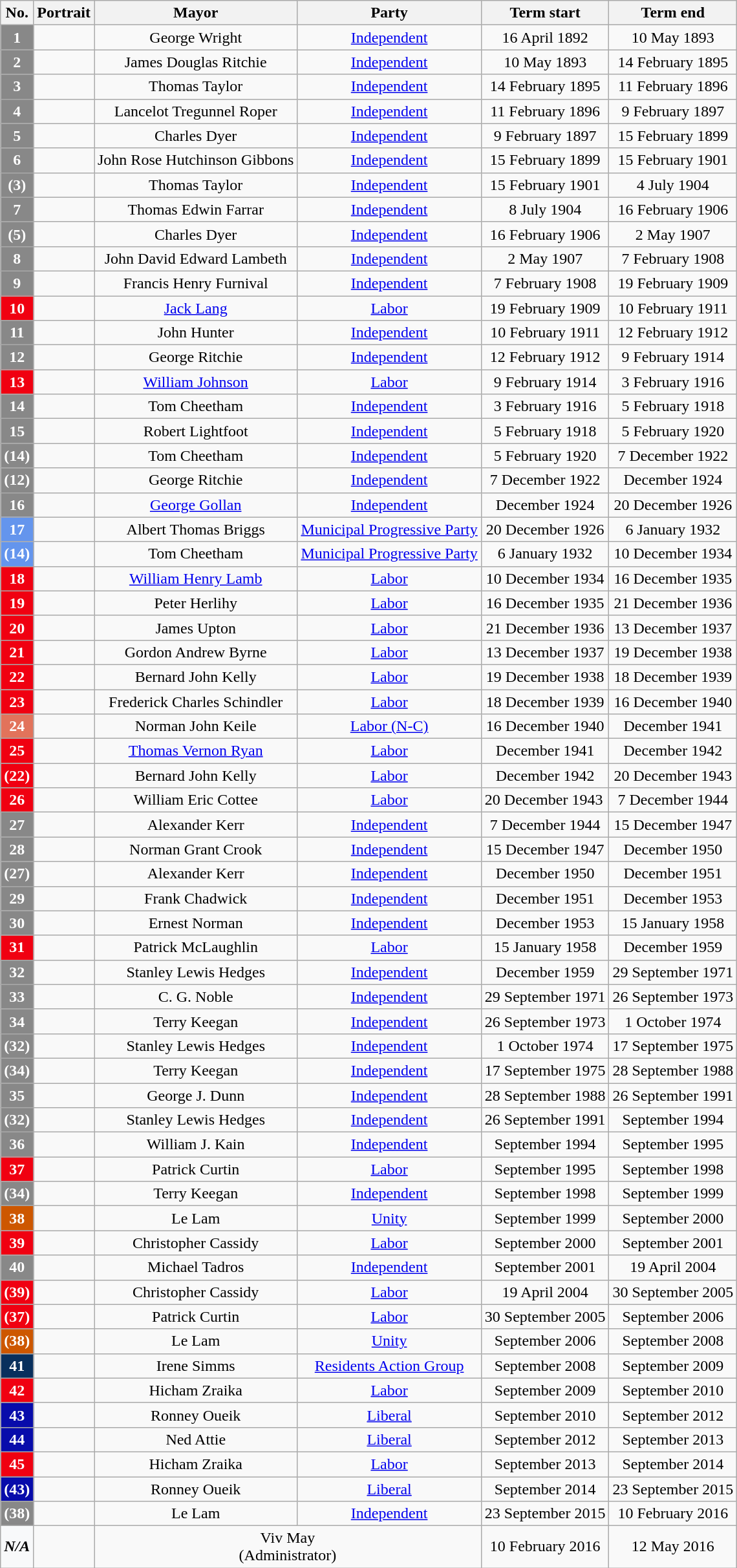<table class="wikitable">
<tr>
<th>No.</th>
<th>Portrait</th>
<th>Mayor</th>
<th>Party</th>
<th>Term start</th>
<th>Term end</th>
</tr>
<tr>
<th style="background:#888888; color:white">1</th>
<td align="center"></td>
<td align="center">George Wright</td>
<td align="center"><a href='#'>Independent</a></td>
<td align="center">16 April 1892</td>
<td align="center">10 May 1893</td>
</tr>
<tr>
<th style="background:#888888; color:white">2</th>
<td align="center"></td>
<td align="center">James Douglas Ritchie</td>
<td align="center"><a href='#'>Independent</a></td>
<td align="center">10 May 1893</td>
<td align="center">14 February 1895</td>
</tr>
<tr>
<th style="background:#888888; color:white">3</th>
<td align="center"></td>
<td align="center">Thomas Taylor</td>
<td align="center"><a href='#'>Independent</a></td>
<td align="center">14 February 1895</td>
<td align="center">11 February 1896</td>
</tr>
<tr>
<th style="background:#888888; color:white">4</th>
<td align="center"></td>
<td align="center">Lancelot Tregunnel Roper</td>
<td align="center"><a href='#'>Independent</a></td>
<td align="center">11 February 1896</td>
<td align="center">9 February 1897</td>
</tr>
<tr>
<th style="background:#888888; color:white">5</th>
<td align="center"></td>
<td align="center">Charles Dyer</td>
<td align="center"><a href='#'>Independent</a></td>
<td align="center">9 February 1897</td>
<td align="center">15 February 1899</td>
</tr>
<tr>
<th style="background:#888888; color:white">6</th>
<td align="center"></td>
<td align="center">John Rose Hutchinson Gibbons</td>
<td align="center"><a href='#'>Independent</a></td>
<td align="center">15 February 1899</td>
<td align="center">15 February 1901</td>
</tr>
<tr>
<th style="background:#888888; color:white">(3)</th>
<td align="center"></td>
<td align="center">Thomas Taylor</td>
<td align="center"><a href='#'>Independent</a></td>
<td align="center">15 February 1901</td>
<td align="center">4 July 1904</td>
</tr>
<tr>
<th style="background:#888888; color:white">7</th>
<td align="center"></td>
<td align="center">Thomas Edwin Farrar</td>
<td align="center"><a href='#'>Independent</a></td>
<td align="center">8 July 1904</td>
<td align="center">16 February 1906</td>
</tr>
<tr>
<th style="background:#888888; color:white">(5)</th>
<td align="center"></td>
<td align="center">Charles Dyer</td>
<td align="center"><a href='#'>Independent</a></td>
<td align="center">16 February 1906</td>
<td align="center">2 May 1907</td>
</tr>
<tr>
<th style="background:#888888; color:white">8</th>
<td align="center"></td>
<td align="center">John David Edward Lambeth</td>
<td align="center"><a href='#'>Independent</a></td>
<td align="center">2 May 1907</td>
<td align="center">7 February 1908</td>
</tr>
<tr>
<th style="background:#888888; color:white">9</th>
<td align="center"></td>
<td align="center">Francis Henry Furnival</td>
<td align="center"><a href='#'>Independent</a></td>
<td align="center">7 February 1908</td>
<td align="center">19 February 1909</td>
</tr>
<tr>
<th style="background:#F00011; color:white">10</th>
<td align="center"></td>
<td align="center"><a href='#'>Jack Lang</a></td>
<td align="center"><a href='#'>Labor</a></td>
<td align="center">19 February 1909</td>
<td align="center">10 February 1911</td>
</tr>
<tr>
<th style="background:#888888; color:white">11</th>
<td align="center"></td>
<td align="center">John Hunter</td>
<td align="center"><a href='#'>Independent</a></td>
<td align="center">10 February 1911</td>
<td align="center">12 February 1912</td>
</tr>
<tr>
<th style="background:#888888; color:white">12</th>
<td align="center"></td>
<td align="center">George Ritchie</td>
<td align="center"><a href='#'>Independent</a></td>
<td align="center">12 February 1912</td>
<td align="center">9 February 1914</td>
</tr>
<tr>
<th style="background:#F00011; color:white">13</th>
<td align="center"></td>
<td align="center"><a href='#'>William Johnson</a></td>
<td align="center"><a href='#'>Labor</a></td>
<td align="center">9 February 1914</td>
<td align="center">3 February 1916</td>
</tr>
<tr>
<th style="background:#888888; color:white">14</th>
<td align="center"></td>
<td align="center">Tom Cheetham</td>
<td align="center"><a href='#'>Independent</a></td>
<td align="center">3 February 1916</td>
<td align="center">5 February 1918</td>
</tr>
<tr>
<th style="background:#888888; color:white">15</th>
<td align="center"></td>
<td align="center">Robert Lightfoot</td>
<td align="center"><a href='#'>Independent</a></td>
<td align="center">5 February 1918</td>
<td align="center">5 February 1920</td>
</tr>
<tr>
<th style="background:#888888; color:white">(14)</th>
<td align="center"></td>
<td align="center">Tom Cheetham</td>
<td align="center"><a href='#'>Independent</a></td>
<td align="center">5 February 1920</td>
<td align="center">7 December 1922</td>
</tr>
<tr>
<th style="background:#888888; color:white">(12)</th>
<td align="center"></td>
<td align="center">George Ritchie</td>
<td align="center"><a href='#'>Independent</a></td>
<td align="center">7 December 1922</td>
<td align="center">December 1924</td>
</tr>
<tr>
<th style="background:#888888; color:white">16</th>
<td align="center"></td>
<td align="center"><a href='#'>George Gollan</a></td>
<td align="center"><a href='#'>Independent</a></td>
<td align="center">December 1924</td>
<td align="center">20 December 1926</td>
</tr>
<tr>
<th style="background:#6495ed; color:white">17</th>
<td align="center"></td>
<td align="center">Albert Thomas Briggs</td>
<td align="center"><a href='#'>Municipal Progressive Party</a></td>
<td align="center">20 December 1926</td>
<td align="center">6 January 1932</td>
</tr>
<tr>
<th style="background:#6495ed; color:white">(14)</th>
<td align="center"></td>
<td align="center">Tom Cheetham</td>
<td align="center"><a href='#'>Municipal Progressive Party</a></td>
<td align="center">6 January 1932</td>
<td align="center">10 December 1934</td>
</tr>
<tr>
<th style="background:#F00011; color:white">18</th>
<td align="center"></td>
<td align="center"><a href='#'>William Henry Lamb</a></td>
<td align="center"><a href='#'>Labor</a></td>
<td align="center">10 December 1934</td>
<td align="center">16 December 1935</td>
</tr>
<tr>
<th style="background:#F00011; color:white">19</th>
<td align="center"></td>
<td align="center">Peter Herlihy</td>
<td align="center"><a href='#'>Labor</a></td>
<td align="center">16 December 1935</td>
<td align="center">21 December 1936</td>
</tr>
<tr>
<th style="background:#F00011; color:white">20</th>
<td align="center"></td>
<td align="center">James Upton</td>
<td align="center"><a href='#'>Labor</a></td>
<td align="center">21 December 1936</td>
<td align="center">13 December 1937</td>
</tr>
<tr>
<th style="background:#F00011; color:white">21</th>
<td align="center"></td>
<td align="center">Gordon Andrew Byrne</td>
<td align="center"><a href='#'>Labor</a></td>
<td align="center">13 December 1937</td>
<td align="center">19 December 1938</td>
</tr>
<tr>
<th style="background:#F00011; color:white">22</th>
<td align="center"></td>
<td align="center">Bernard John Kelly</td>
<td align="center"><a href='#'>Labor</a></td>
<td align="center">19 December 1938</td>
<td align="center">18 December 1939</td>
</tr>
<tr>
<th style="background:#F00011; color:white">23</th>
<td align="center"></td>
<td align="center">Frederick Charles Schindler</td>
<td align="center"><a href='#'>Labor</a></td>
<td align="center">18 December 1939</td>
<td align="center">16 December 1940</td>
</tr>
<tr>
<th style="background:#E2735B; color:white">24</th>
<td align="center"></td>
<td align="center">Norman John Keile</td>
<td align="center"><a href='#'>Labor (N-C)</a></td>
<td align="center">16 December 1940</td>
<td align="center">December 1941</td>
</tr>
<tr>
<th style="background:#F00011; color:white">25</th>
<td align="center"></td>
<td align="center"><a href='#'>Thomas Vernon Ryan</a></td>
<td align="center"><a href='#'>Labor</a></td>
<td align="center">December 1941</td>
<td align="center">December 1942</td>
</tr>
<tr>
<th style="background:#F00011; color:white">(22)</th>
<td align="center"></td>
<td align="center">Bernard John Kelly</td>
<td align="center"><a href='#'>Labor</a></td>
<td align="center">December 1942</td>
<td align="center">20 December 1943</td>
</tr>
<tr>
<th style="background:#F00011; color:white">26</th>
<td align="center"></td>
<td align="center">William Eric Cottee</td>
<td align="center"><a href='#'>Labor</a></td>
<td>20 December 1943</td>
<td align="center">7 December 1944</td>
</tr>
<tr>
<th style="background:#888888; color:white">27</th>
<td align="center"></td>
<td align="center">Alexander Kerr</td>
<td align="center"><a href='#'>Independent</a></td>
<td align="center">7 December 1944</td>
<td align="center">15 December 1947</td>
</tr>
<tr>
<th style="background:#888888; color:white">28</th>
<td align="center"></td>
<td align="center">Norman Grant Crook</td>
<td align="center"><a href='#'>Independent</a></td>
<td align="center">15 December 1947</td>
<td align="center">December 1950</td>
</tr>
<tr>
<th style="background:#888888; color:white">(27)</th>
<td align="center"></td>
<td align="center">Alexander Kerr</td>
<td align="center"><a href='#'>Independent</a></td>
<td align="center">December 1950</td>
<td align="center">December 1951</td>
</tr>
<tr>
<th style="background:#888888; color:white">29</th>
<td align="center"></td>
<td align="center">Frank Chadwick</td>
<td align="center"><a href='#'>Independent</a></td>
<td align="center">December 1951</td>
<td align="center">December 1953</td>
</tr>
<tr>
<th style="background:#888888; color:white">30</th>
<td align="center"></td>
<td align="center">Ernest Norman</td>
<td align="center"><a href='#'>Independent</a></td>
<td align="center">December 1953</td>
<td align="center">15 January 1958</td>
</tr>
<tr>
<th style="background:#F00011; color:white">31</th>
<td align="center"></td>
<td align="center">Patrick McLaughlin</td>
<td align="center"><a href='#'>Labor</a></td>
<td align="center">15 January 1958</td>
<td align="center">December 1959</td>
</tr>
<tr>
<th style="background:#888888; color:white">32</th>
<td align="center"></td>
<td align="center">Stanley Lewis Hedges</td>
<td align="center"><a href='#'>Independent</a></td>
<td align="center">December 1959</td>
<td align="center">29 September 1971</td>
</tr>
<tr>
<th style="background:#888888; color:white">33</th>
<td align="center"></td>
<td align="center">C. G. Noble</td>
<td align="center"><a href='#'>Independent</a></td>
<td align="center">29 September 1971</td>
<td align="center">26 September 1973</td>
</tr>
<tr>
<th style="background:#888888; color:white">34</th>
<td align="center"></td>
<td align="center">Terry Keegan</td>
<td align="center"><a href='#'>Independent</a></td>
<td align="center">26 September 1973</td>
<td align="center">1 October 1974</td>
</tr>
<tr>
<th style="background:#888888; color:white">(32)</th>
<td align="center"></td>
<td align="center">Stanley Lewis Hedges</td>
<td align="center"><a href='#'>Independent</a></td>
<td align="center">1 October 1974</td>
<td align="center">17 September 1975</td>
</tr>
<tr>
<th style="background:#888888; color:white">(34)</th>
<td align="center"></td>
<td align="center">Terry Keegan</td>
<td align="center"><a href='#'>Independent</a></td>
<td align="center">17 September 1975</td>
<td align="center">28 September 1988</td>
</tr>
<tr>
<th style="background:#888888; color:white">35</th>
<td align="center"></td>
<td align="center">George J. Dunn</td>
<td align="center"><a href='#'>Independent</a></td>
<td align="center">28 September 1988</td>
<td align="center">26 September 1991</td>
</tr>
<tr>
<th style="background:#888888; color:white">(32)</th>
<td align="center"></td>
<td align="center">Stanley Lewis Hedges</td>
<td align="center"><a href='#'>Independent</a></td>
<td align="center">26 September 1991</td>
<td align="center">September 1994</td>
</tr>
<tr>
<th style="background:#888888; color:white">36</th>
<td align="center"></td>
<td align="center">William J. Kain</td>
<td align="center"><a href='#'>Independent</a></td>
<td align="center">September 1994</td>
<td align="center">September 1995</td>
</tr>
<tr>
<th style="background:#F00011; color:white">37</th>
<td align="center"></td>
<td align="center">Patrick Curtin</td>
<td align="center"><a href='#'>Labor</a></td>
<td align="center">September 1995</td>
<td align="center">September 1998</td>
</tr>
<tr>
<th style="background:#888888; color:white">(34)</th>
<td align="center"></td>
<td align="center">Terry Keegan</td>
<td align="center"><a href='#'>Independent</a></td>
<td align="center">September 1998</td>
<td align="center">September 1999</td>
</tr>
<tr>
<th style="background:#CD5700; color:white">38</th>
<td align="center"></td>
<td align="center">Le Lam</td>
<td align="center"><a href='#'>Unity</a></td>
<td align="center">September 1999</td>
<td align="center">September 2000</td>
</tr>
<tr>
<th style="background:#F00011; color:white">39</th>
<td align="center"></td>
<td align="center">Christopher Cassidy</td>
<td align="center"><a href='#'>Labor</a></td>
<td align="center">September 2000</td>
<td align="center">September 2001</td>
</tr>
<tr>
<th style="background:#888888; color:white">40</th>
<td align="center"></td>
<td align="center">Michael Tadros</td>
<td align="center"><a href='#'>Independent</a></td>
<td align="center">September 2001</td>
<td align="center">19 April 2004</td>
</tr>
<tr>
<th style="background:#F00011; color:white">(39)</th>
<td align="center"></td>
<td align="center">Christopher Cassidy</td>
<td align="center"><a href='#'>Labor</a></td>
<td align="center">19 April 2004</td>
<td align="center">30 September 2005</td>
</tr>
<tr>
<th style="background:#F00011; color:white">(37)</th>
<td align="center"></td>
<td align="center">Patrick Curtin</td>
<td align="center"><a href='#'>Labor</a></td>
<td align="center">30 September 2005</td>
<td align="center">September 2006</td>
</tr>
<tr>
<th style="background:#CD5700; color:white">(38)</th>
<td align="center"></td>
<td align="center">Le Lam</td>
<td align="center"><a href='#'>Unity</a></td>
<td align="center">September 2006</td>
<td align="center">September 2008</td>
</tr>
<tr>
<th style="background:#082F5D; color:white">41</th>
<td align="center"></td>
<td align="center">Irene Simms</td>
<td align="center"><a href='#'>Residents Action Group</a></td>
<td align="center">September 2008</td>
<td align="center">September 2009</td>
</tr>
<tr>
<th style="background:#F00011; color:white">42</th>
<td align="center"></td>
<td align="center">Hicham Zraika</td>
<td align="center"><a href='#'>Labor</a></td>
<td align="center">September 2009</td>
<td align="center">September 2010</td>
</tr>
<tr>
<th style="background:#080CAB; color:white">43</th>
<td align="center"></td>
<td align="center">Ronney Oueik</td>
<td align="center"><a href='#'>Liberal</a></td>
<td align="center">September 2010</td>
<td align="center">September 2012</td>
</tr>
<tr>
<th style="background:#080CAB; color:white">44</th>
<td align="center"></td>
<td align="center">Ned Attie</td>
<td align="center"><a href='#'>Liberal</a></td>
<td align="center">September 2012</td>
<td align="center">September 2013</td>
</tr>
<tr>
<th style="background:#F00011; color:white">45</th>
<td align="center"></td>
<td align="center">Hicham Zraika</td>
<td align="center"><a href='#'>Labor</a></td>
<td align="center">September 2013</td>
<td align="center">September 2014</td>
</tr>
<tr>
<th style="background:#080CAB; color:white">(43)</th>
<td align="center"></td>
<td align="center">Ronney Oueik</td>
<td align="center"><a href='#'>Liberal</a></td>
<td align="center">September 2014</td>
<td align="center">23 September 2015</td>
</tr>
<tr>
<th style="background:#888888; color:white">(38)</th>
<td align="center"></td>
<td align="center">Le Lam</td>
<td align="center"><a href='#'>Independent</a></td>
<td align="center">23 September 2015</td>
<td align="center">10 February 2016</td>
</tr>
<tr>
<th style="background:#F8F9FA; color:black"><em>N/A</em></th>
<td align="center"></td>
<td colspan=2; align="center">Viv May <br> (Administrator)</td>
<td align="center">10 February 2016</td>
<td align="center">12 May 2016</td>
</tr>
</table>
